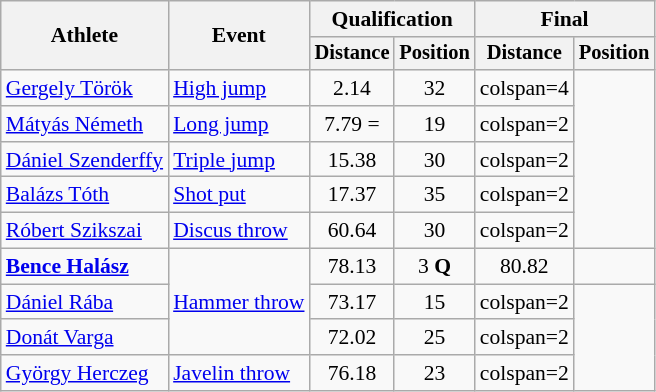<table class=wikitable style=font-size:90%>
<tr>
<th rowspan=2>Athlete</th>
<th rowspan=2>Event</th>
<th colspan=2>Qualification</th>
<th colspan=2>Final</th>
</tr>
<tr style=font-size:95%>
<th>Distance</th>
<th>Position</th>
<th>Distance</th>
<th>Position</th>
</tr>
<tr align=center>
<td align=left><a href='#'>Gergely Török</a></td>
<td align=left><a href='#'>High jump</a></td>
<td>2.14</td>
<td>32</td>
<td>colspan=4 </td>
</tr>
<tr align=center>
<td align=left><a href='#'>Mátyás Németh</a></td>
<td align=left><a href='#'>Long jump</a></td>
<td>7.79 =</td>
<td>19</td>
<td>colspan=2 </td>
</tr>
<tr align=center>
<td align=left><a href='#'>Dániel Szenderffy</a></td>
<td align=left><a href='#'>Triple jump</a></td>
<td>15.38</td>
<td>30</td>
<td>colspan=2 </td>
</tr>
<tr align=center>
<td align=left><a href='#'>Balázs Tóth</a></td>
<td align=left><a href='#'>Shot put</a></td>
<td>17.37</td>
<td>35</td>
<td>colspan=2 </td>
</tr>
<tr align=center>
<td align=left><a href='#'>Róbert Szikszai</a></td>
<td align=left><a href='#'>Discus throw</a></td>
<td>60.64</td>
<td>30</td>
<td>colspan=2 </td>
</tr>
<tr align=center>
<td align=left><strong><a href='#'>Bence Halász</a></strong></td>
<td align=left rowspan=3><a href='#'>Hammer throw</a></td>
<td>78.13</td>
<td>3 <strong>Q</strong></td>
<td>80.82 </td>
<td></td>
</tr>
<tr align=center>
<td align=left><a href='#'>Dániel Rába</a></td>
<td>73.17 </td>
<td>15</td>
<td>colspan=2 </td>
</tr>
<tr align=center>
<td align=left><a href='#'>Donát Varga</a></td>
<td>72.02</td>
<td>25</td>
<td>colspan=2 </td>
</tr>
<tr align=center>
<td align=left><a href='#'>György Herczeg</a></td>
<td align=left><a href='#'>Javelin throw</a></td>
<td>76.18</td>
<td>23</td>
<td>colspan=2 </td>
</tr>
</table>
